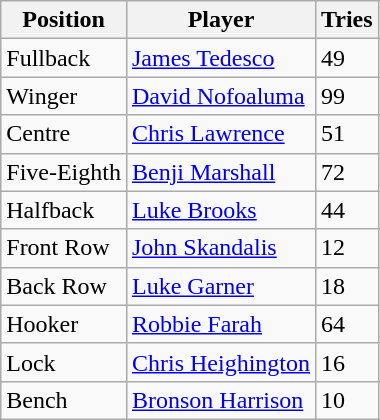<table class="wikitable" style="text-align:left;">
<tr>
<th>Position</th>
<th>Player</th>
<th>Tries</th>
</tr>
<tr>
<td>Fullback</td>
<td><a href='#'>James Tedesco</a></td>
<td>49</td>
</tr>
<tr>
<td>Winger</td>
<td><a href='#'>David Nofoaluma</a></td>
<td>99</td>
</tr>
<tr>
<td>Centre</td>
<td><a href='#'>Chris Lawrence</a></td>
<td>51</td>
</tr>
<tr>
<td>Five-Eighth</td>
<td><a href='#'>Benji Marshall</a></td>
<td>72</td>
</tr>
<tr>
<td>Halfback</td>
<td><a href='#'>Luke Brooks</a></td>
<td>44</td>
</tr>
<tr>
<td>Front Row</td>
<td><a href='#'>John Skandalis</a></td>
<td>12</td>
</tr>
<tr>
<td>Back Row</td>
<td><a href='#'>Luke Garner</a></td>
<td>18</td>
</tr>
<tr>
<td>Hooker</td>
<td><a href='#'>Robbie Farah</a></td>
<td>64</td>
</tr>
<tr>
<td>Lock</td>
<td><a href='#'>Chris Heighington</a></td>
<td>16</td>
</tr>
<tr>
<td>Bench</td>
<td><a href='#'>Bronson Harrison</a></td>
<td>10</td>
</tr>
</table>
